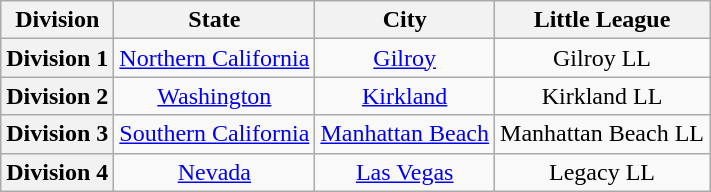<table class="wikitable">
<tr>
<th>Division</th>
<th>State</th>
<th>City</th>
<th>Little League</th>
</tr>
<tr>
<th>Division 1</th>
<td align=center> <a href='#'>Northern California</a></td>
<td align=center><a href='#'>Gilroy</a></td>
<td align=center>Gilroy LL</td>
</tr>
<tr>
<th>Division 2</th>
<td align=center> <a href='#'>Washington</a></td>
<td align=center><a href='#'>Kirkland</a></td>
<td align=center>Kirkland LL</td>
</tr>
<tr>
<th>Division 3</th>
<td align=center> <a href='#'>Southern California</a></td>
<td align=center><a href='#'>Manhattan Beach</a></td>
<td align=center>Manhattan Beach LL</td>
</tr>
<tr>
<th>Division 4</th>
<td align=center> <a href='#'>Nevada</a></td>
<td align=center><a href='#'>Las Vegas</a></td>
<td align=center>Legacy LL</td>
</tr>
</table>
